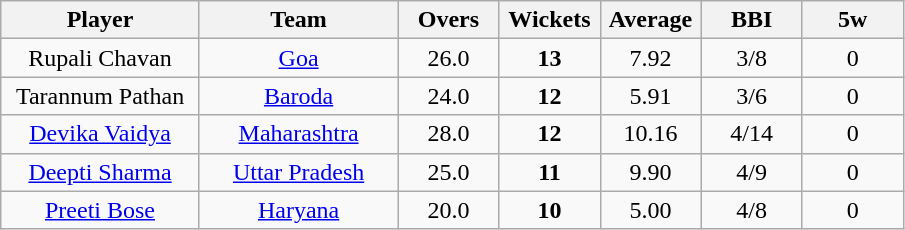<table class="wikitable" style="text-align:center">
<tr>
<th width=125>Player</th>
<th width=125>Team</th>
<th width=60>Overs</th>
<th width=60>Wickets</th>
<th width=60>Average</th>
<th width=60>BBI</th>
<th width=60>5w</th>
</tr>
<tr>
<td>Rupali Chavan</td>
<td><a href='#'>Goa</a></td>
<td>26.0</td>
<td><strong>13</strong></td>
<td>7.92</td>
<td>3/8</td>
<td>0</td>
</tr>
<tr>
<td>Tarannum Pathan</td>
<td><a href='#'>Baroda</a></td>
<td>24.0</td>
<td><strong>12</strong></td>
<td>5.91</td>
<td>3/6</td>
<td>0</td>
</tr>
<tr>
<td><a href='#'>Devika Vaidya</a></td>
<td><a href='#'>Maharashtra</a></td>
<td>28.0</td>
<td><strong>12</strong></td>
<td>10.16</td>
<td>4/14</td>
<td>0</td>
</tr>
<tr>
<td><a href='#'>Deepti Sharma</a></td>
<td><a href='#'>Uttar Pradesh</a></td>
<td>25.0</td>
<td><strong>11</strong></td>
<td>9.90</td>
<td>4/9</td>
<td>0</td>
</tr>
<tr>
<td><a href='#'>Preeti Bose</a></td>
<td><a href='#'>Haryana</a></td>
<td>20.0</td>
<td><strong>10</strong></td>
<td>5.00</td>
<td>4/8</td>
<td>0</td>
</tr>
</table>
